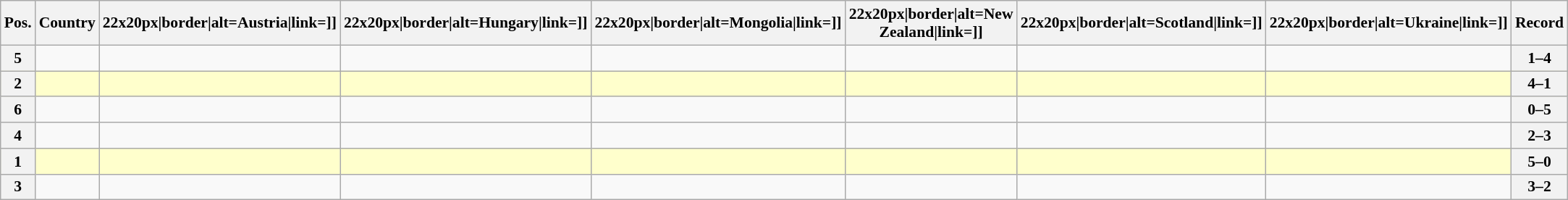<table class="wikitable sortable nowrap" style="text-align:center; font-size:0.9em;">
<tr>
<th>Pos.</th>
<th>Country</th>
<th [[Image:>22x20px|border|alt=Austria|link=]]</th>
<th [[Image:>22x20px|border|alt=Hungary|link=]]</th>
<th [[Image:>22x20px|border|alt=Mongolia|link=]]</th>
<th [[Image:>22x20px|border|alt=New Zealand|link=]]</th>
<th [[Image:>22x20px|border|alt=Scotland|link=]]</th>
<th [[Image:>22x20px|border|alt=Ukraine|link=]]</th>
<th>Record</th>
</tr>
<tr>
<th>5</th>
<td style="text-align:left;"></td>
<td></td>
<td></td>
<td></td>
<td></td>
<td></td>
<td></td>
<th>1–4</th>
</tr>
<tr bgcolor=#ffffcc>
<th>2</th>
<td style="text-align:left;"></td>
<td></td>
<td></td>
<td></td>
<td></td>
<td></td>
<td></td>
<th>4–1</th>
</tr>
<tr>
<th>6</th>
<td style="text-align:left;"></td>
<td></td>
<td></td>
<td></td>
<td></td>
<td></td>
<td></td>
<th>0–5</th>
</tr>
<tr>
<th>4</th>
<td style="text-align:left;"></td>
<td></td>
<td></td>
<td></td>
<td></td>
<td></td>
<td></td>
<th>2–3</th>
</tr>
<tr bgcolor=#ffffcc>
<th>1</th>
<td style="text-align:left;"></td>
<td></td>
<td></td>
<td></td>
<td></td>
<td></td>
<td></td>
<th>5–0</th>
</tr>
<tr>
<th>3</th>
<td style="text-align:left;"></td>
<td></td>
<td></td>
<td></td>
<td></td>
<td></td>
<td></td>
<th>3–2</th>
</tr>
</table>
